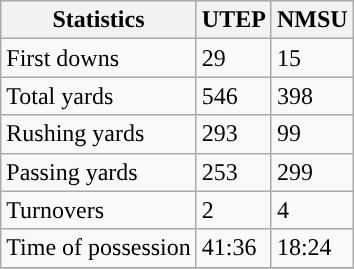<table class="wikitable">
<tr>
<th>Statistics</th>
<th>UTEP</th>
<th>NMSU</th>
</tr>
<tr>
<td>First downs</td>
<td>29</td>
<td>15</td>
</tr>
<tr>
<td>Total yards</td>
<td>546</td>
<td>398</td>
</tr>
<tr>
<td>Rushing yards</td>
<td>293</td>
<td>99</td>
</tr>
<tr>
<td>Passing yards</td>
<td>253</td>
<td>299</td>
</tr>
<tr>
<td>Turnovers</td>
<td>2</td>
<td>4</td>
</tr>
<tr>
<td>Time of possession</td>
<td>41:36</td>
<td>18:24</td>
</tr>
<tr>
</tr>
</table>
